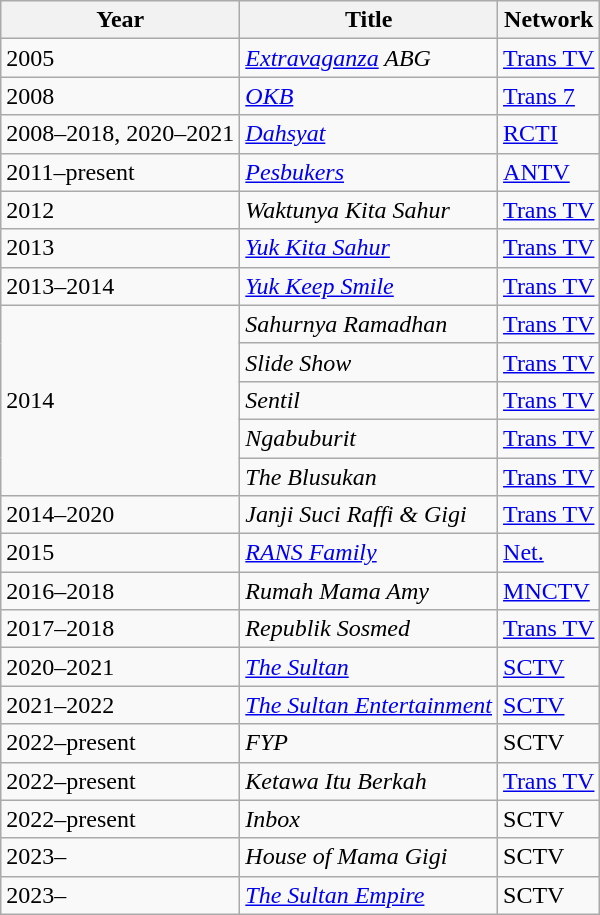<table class="wikitable">
<tr>
<th>Year</th>
<th>Title</th>
<th>Network</th>
</tr>
<tr>
<td>2005</td>
<td><em><a href='#'>Extravaganza</a> ABG</em></td>
<td><a href='#'>Trans TV</a></td>
</tr>
<tr>
<td>2008</td>
<td><em><a href='#'>OKB</a></em></td>
<td><a href='#'>Trans 7</a></td>
</tr>
<tr>
<td>2008–2018, 2020–2021</td>
<td><em><a href='#'>Dahsyat</a></em></td>
<td><a href='#'>RCTI</a></td>
</tr>
<tr>
<td>2011–present</td>
<td><em><a href='#'>Pesbukers</a></em></td>
<td><a href='#'>ANTV</a></td>
</tr>
<tr>
<td>2012</td>
<td><em>Waktunya Kita Sahur</em></td>
<td><a href='#'>Trans TV</a></td>
</tr>
<tr>
<td>2013</td>
<td><em><a href='#'>Yuk Kita Sahur</a></em></td>
<td><a href='#'>Trans TV</a></td>
</tr>
<tr>
<td>2013–2014</td>
<td><em><a href='#'>Yuk Keep Smile</a></em></td>
<td><a href='#'>Trans TV</a></td>
</tr>
<tr>
<td rowspan="5">2014</td>
<td><em>Sahurnya Ramadhan</em></td>
<td><a href='#'>Trans TV</a></td>
</tr>
<tr>
<td><em>Slide Show</em></td>
<td><a href='#'>Trans TV</a></td>
</tr>
<tr>
<td><em>Sentil</em></td>
<td><a href='#'>Trans TV</a></td>
</tr>
<tr>
<td><em>Ngabuburit</em></td>
<td><a href='#'>Trans TV</a></td>
</tr>
<tr>
<td><em>The Blusukan</em></td>
<td><a href='#'>Trans TV</a></td>
</tr>
<tr>
<td>2014–2020</td>
<td><em>Janji Suci Raffi & Gigi</em></td>
<td><a href='#'>Trans TV</a></td>
</tr>
<tr>
<td>2015</td>
<td><em><a href='#'>RANS Family</a></em></td>
<td><a href='#'>Net.</a></td>
</tr>
<tr>
<td>2016–2018</td>
<td><em>Rumah Mama Amy</em></td>
<td><a href='#'>MNCTV</a></td>
</tr>
<tr>
<td>2017–2018</td>
<td><em>Republik Sosmed</em></td>
<td><a href='#'>Trans TV</a></td>
</tr>
<tr>
<td>2020–2021</td>
<td><em><a href='#'>The Sultan</a></em></td>
<td><a href='#'>SCTV</a></td>
</tr>
<tr>
<td>2021–2022</td>
<td><em><a href='#'>The Sultan Entertainment</a></em></td>
<td><a href='#'>SCTV</a></td>
</tr>
<tr>
<td>2022–present</td>
<td><em>FYP</em></td>
<td>SCTV</td>
</tr>
<tr>
<td>2022–present</td>
<td><em>Ketawa Itu Berkah</em></td>
<td><a href='#'>Trans TV</a></td>
</tr>
<tr>
<td>2022–present</td>
<td><em>Inbox</em></td>
<td>SCTV</td>
</tr>
<tr>
<td>2023–</td>
<td><em>House of Mama Gigi</em></td>
<td>SCTV</td>
</tr>
<tr>
<td>2023–</td>
<td><em><a href='#'>The Sultan Empire</a></em></td>
<td>SCTV</td>
</tr>
</table>
